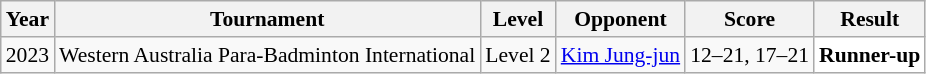<table class="sortable wikitable" style="font-size: 90%;">
<tr>
<th>Year</th>
<th>Tournament</th>
<th>Level</th>
<th>Opponent</th>
<th>Score</th>
<th>Result</th>
</tr>
<tr>
<td align="center">2023</td>
<td align="left">Western Australia Para-Badminton International</td>
<td align="left">Level 2</td>
<td align="left"> <a href='#'>Kim Jung-jun</a></td>
<td align="left">12–21, 17–21</td>
<td style="text-align:left; background:white"> <strong>Runner-up</strong></td>
</tr>
</table>
